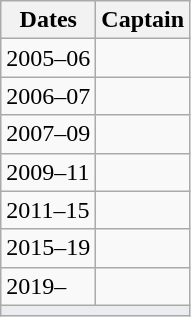<table class="wikitable">
<tr>
<th>Dates</th>
<th>Captain</th>
</tr>
<tr>
<td>2005–06</td>
<td></td>
</tr>
<tr>
<td>2006–07</td>
<td></td>
</tr>
<tr>
<td>2007–09</td>
<td></td>
</tr>
<tr>
<td>2009–11</td>
<td></td>
</tr>
<tr>
<td>2011–15</td>
<td></td>
</tr>
<tr>
<td>2015–19</td>
<td></td>
</tr>
<tr>
<td>2019–</td>
<td></td>
</tr>
<tr class="sortbottom">
<td colspan="2" style="background-color:#EAECF0;text-align:center" align="bottom"></td>
</tr>
</table>
